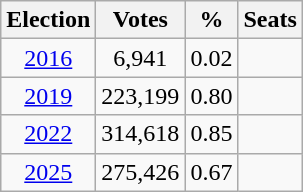<table class="wikitable" style="text-align:center">
<tr>
<th>Election</th>
<th>Votes</th>
<th>%</th>
<th>Seats</th>
</tr>
<tr>
<td><a href='#'>2016</a></td>
<td>6,941</td>
<td>0.02</td>
<td></td>
</tr>
<tr>
<td><a href='#'>2019</a></td>
<td>223,199</td>
<td>0.80</td>
<td></td>
</tr>
<tr>
<td><a href='#'>2022</a></td>
<td>314,618</td>
<td>0.85</td>
<td></td>
</tr>
<tr>
<td><a href='#'>2025</a></td>
<td>275,426</td>
<td>0.67</td>
<td></td>
</tr>
</table>
